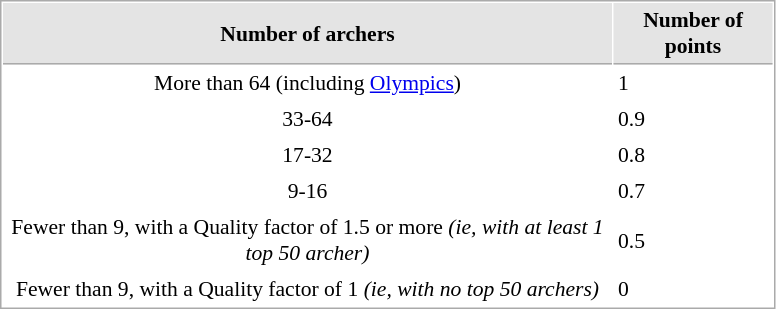<table cellspacing="1" cellpadding="3" style="border:1px solid #aaa; font-size:90%;">
<tr style="background:#e4e4e4;">
<th style="border-bottom:1px solid #aaa; width:400px;">Number of archers</th>
<th style="border-bottom:1px solid #aaa; width:100px;">Number of points</th>
</tr>
<tr>
<td style="text-align:center;">More than 64 (including <a href='#'>Olympics</a>)</td>
<td>1</td>
</tr>
<tr>
<td style="text-align:center;">33-64</td>
<td>0.9</td>
</tr>
<tr>
<td style="text-align:center;">17-32</td>
<td>0.8</td>
</tr>
<tr>
<td style="text-align:center;">9-16</td>
<td>0.7</td>
</tr>
<tr>
<td style="text-align:center;">Fewer than 9, with a Quality factor of 1.5 or more <em>(ie, with at least 1 top 50 archer)</em></td>
<td>0.5</td>
</tr>
<tr>
<td style="text-align:center;">Fewer than 9, with a Quality factor of 1 <em>(ie, with no top 50 archers)</em></td>
<td>0</td>
</tr>
</table>
